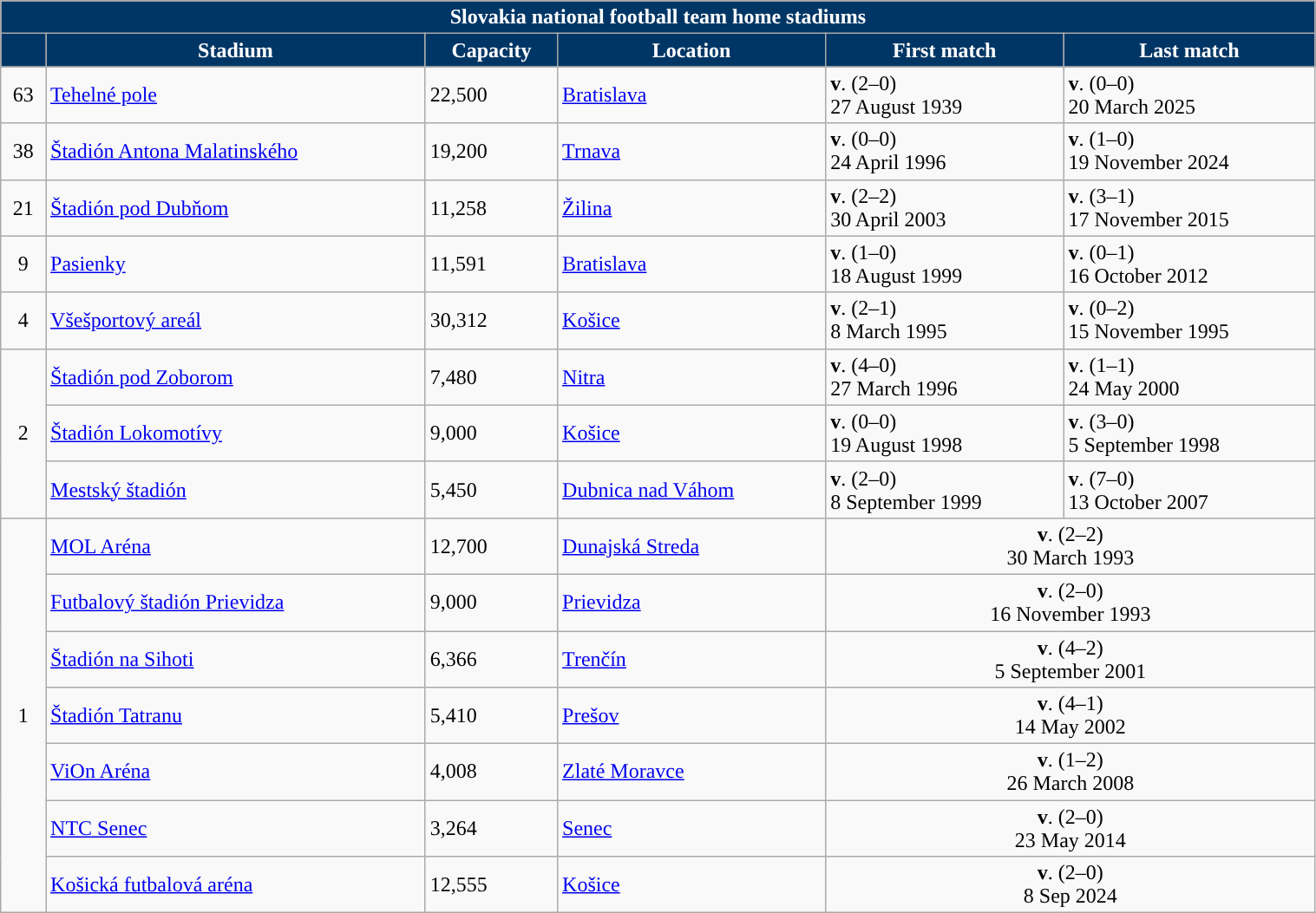<table class="wikitable" width=80% style="text-align:center;font-size:100%;">
<tr>
<th colspan=8 style="background:#003665; color:white; ">Slovakia national football team home stadiums</th>
</tr>
<tr>
<th style="background:#003665; color:white; "></th>
<th style="background:#003665; color:white; ">Stadium</th>
<th style="background:#003665; color:white; ">Capacity</th>
<th style="background:#003665; color:white; ">Location</th>
<th style="background:#003665; color:white; ">First match</th>
<th style="background:#003665; color:white; ">Last match</th>
</tr>
<tr>
<td>63</td>
<td style="text-align:left"><a href='#'>Tehelné pole</a></td>
<td style="text-align:left">22,500</td>
<td style="text-align:left"><a href='#'>Bratislava</a></td>
<td style="text-align:left"><strong>v</strong>.  (2–0) <br> 27 August 1939</td>
<td style="text-align:left"><strong>v</strong>.  (0–0) <br> 20 March 2025</td>
</tr>
<tr>
<td>38</td>
<td style="text-align:left"><a href='#'>Štadión Antona Malatinského</a></td>
<td style="text-align:left">19,200</td>
<td style="text-align:left"><a href='#'>Trnava</a></td>
<td style="text-align:left"><strong>v</strong>.  (0–0) <br> 24 April 1996</td>
<td style="text-align:left"><strong>v</strong>.  (1–0) <br> 19 November 2024</td>
</tr>
<tr>
<td>21</td>
<td style="text-align:left"><a href='#'>Štadión pod Dubňom</a></td>
<td style="text-align:left">11,258</td>
<td style="text-align:left"><a href='#'>Žilina</a></td>
<td style="text-align:left"><strong>v</strong>.  (2–2) <br> 30 April 2003</td>
<td style="text-align:left"><strong>v</strong>.  (3–1) <br> 17 November 2015</td>
</tr>
<tr>
<td>9</td>
<td style="text-align:left"><a href='#'>Pasienky</a></td>
<td style="text-align:left">11,591</td>
<td style="text-align:left"><a href='#'>Bratislava</a></td>
<td style="text-align:left"><strong>v</strong>.  (1–0) <br> 18 August 1999</td>
<td style="text-align:left"><strong>v</strong>.  (0–1) <br> 16 October 2012</td>
</tr>
<tr>
<td>4</td>
<td style="text-align:left"><a href='#'>Všešportový areál</a></td>
<td style="text-align:left">30,312</td>
<td style="text-align:left"><a href='#'>Košice</a></td>
<td style="text-align:left"><strong>v</strong>.  (2–1) <br> 8 March 1995</td>
<td style="text-align:left"><strong>v</strong>.  (0–2) <br> 15 November 1995</td>
</tr>
<tr>
<td rowspan=3>2</td>
<td style="text-align:left"><a href='#'>Štadión pod Zoborom</a></td>
<td style="text-align:left">7,480</td>
<td style="text-align:left"><a href='#'>Nitra</a></td>
<td style="text-align:left"><strong>v</strong>.  (4–0) <br> 27 March 1996</td>
<td style="text-align:left"><strong>v</strong>.  (1–1) <br> 24 May 2000</td>
</tr>
<tr>
<td style="text-align:left"><a href='#'>Štadión Lokomotívy</a></td>
<td style="text-align:left">9,000</td>
<td style="text-align:left"><a href='#'>Košice</a></td>
<td style="text-align:left"><strong>v</strong>.  (0–0) <br> 19 August 1998</td>
<td style="text-align:left"><strong>v</strong>.  (3–0) <br> 5 September 1998</td>
</tr>
<tr>
<td style="text-align:left"><a href='#'>Mestský štadión</a></td>
<td style="text-align:left">5,450</td>
<td style="text-align:left"><a href='#'>Dubnica nad Váhom</a></td>
<td style="text-align:left"><strong>v</strong>.  (2–0) <br> 8 September 1999</td>
<td style="text-align:left"><strong>v</strong>.  (7–0) <br> 13 October 2007</td>
</tr>
<tr>
<td rowspan=7>1</td>
<td style="text-align:left"><a href='#'>MOL Aréna</a></td>
<td style="text-align:left">12,700</td>
<td style="text-align:left"><a href='#'>Dunajská Streda</a></td>
<td rowspan=1 colspan=2><strong>v</strong>.  (2–2) <br> 30 March 1993</td>
</tr>
<tr>
<td style="text-align:left"><a href='#'>Futbalový štadión Prievidza</a></td>
<td style="text-align:left">9,000</td>
<td style="text-align:left"><a href='#'>Prievidza</a></td>
<td rowspan=1 colspan=2><strong>v</strong>.  (2–0) <br> 16 November 1993</td>
</tr>
<tr>
<td style="text-align:left"><a href='#'>Štadión na Sihoti</a></td>
<td style="text-align:left">6,366</td>
<td style="text-align:left"><a href='#'>Trenčín</a></td>
<td rowspan=1 colspan=2><strong>v</strong>.  (4–2) <br> 5 September 2001</td>
</tr>
<tr>
<td style="text-align:left"><a href='#'>Štadión Tatranu</a></td>
<td style="text-align:left">5,410</td>
<td style="text-align:left"><a href='#'>Prešov</a></td>
<td rowspan=1 colspan=2><strong>v</strong>.  (4–1) <br> 14 May 2002</td>
</tr>
<tr>
<td style="text-align:left"><a href='#'>ViOn Aréna</a></td>
<td style="text-align:left">4,008</td>
<td style="text-align:left"><a href='#'>Zlaté Moravce</a></td>
<td rowspan=1 colspan=2><strong>v</strong>.  (1–2) <br> 26 March 2008</td>
</tr>
<tr>
<td style="text-align:left"><a href='#'>NTC Senec</a></td>
<td style="text-align:left">3,264</td>
<td style="text-align:left"><a href='#'>Senec</a></td>
<td rowspan=1 colspan=2><strong>v</strong>.  (2–0) <br> 23 May 2014</td>
</tr>
<tr>
<td style="text-align:left"><a href='#'>Košická futbalová aréna</a></td>
<td style="text-align:left">12,555</td>
<td style="text-align:left"><a href='#'>Košice</a></td>
<td rowspan=1 colspan=2><strong>v</strong>.  (2–0) <br> 8 Sep 2024</td>
</tr>
</table>
